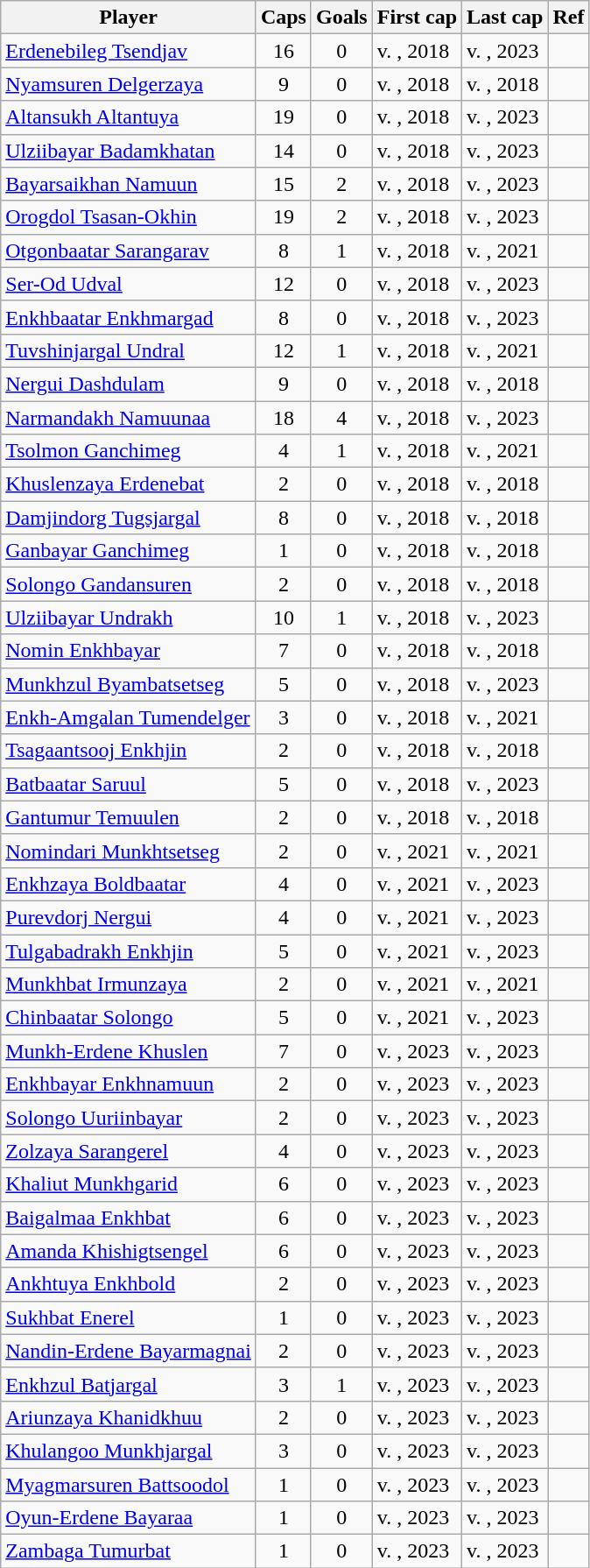<table class="wikitable plainrowheaders sortable" style="text-align: center;">
<tr>
<th>Player</th>
<th>Caps</th>
<th>Goals</th>
<th>First cap</th>
<th>Last cap</th>
<th>Ref</th>
</tr>
<tr>
<td align=left><a href='#'>Erdenebileg Tsendjav</a></td>
<td>16</td>
<td>0</td>
<td align=left>v. , 2018</td>
<td align=left>v. , 2023</td>
<td></td>
</tr>
<tr>
<td align=left><a href='#'>Nyamsuren Delgerzaya</a></td>
<td>9</td>
<td>0</td>
<td align=left>v. , 2018</td>
<td align=left>v. , 2018</td>
<td></td>
</tr>
<tr>
<td align=left><a href='#'>Altansukh Altantuya</a></td>
<td>19</td>
<td>0</td>
<td align=left>v. , 2018</td>
<td align=left>v. , 2023</td>
<td></td>
</tr>
<tr>
<td align=left><a href='#'>Ulziibayar Badamkhatan</a></td>
<td>14</td>
<td>0</td>
<td align=left>v. , 2018</td>
<td align=left>v. , 2023</td>
<td></td>
</tr>
<tr>
<td align=left><a href='#'>Bayarsaikhan Namuun</a></td>
<td>15</td>
<td>2</td>
<td align=left>v. , 2018</td>
<td align=left>v. , 2023</td>
<td></td>
</tr>
<tr>
<td align=left><a href='#'>Orogdol Tsasan-Okhin</a></td>
<td>19</td>
<td>2</td>
<td align=left>v. , 2018</td>
<td align=left>v. , 2023</td>
<td></td>
</tr>
<tr>
<td align=left><a href='#'>Otgonbaatar Sarangarav</a></td>
<td>8</td>
<td>1</td>
<td align=left>v. , 2018</td>
<td align=left>v. , 2021</td>
<td></td>
</tr>
<tr>
<td align=left><a href='#'>Ser-Od Udval</a></td>
<td>12</td>
<td>0</td>
<td align=left>v. , 2018</td>
<td align=left>v. , 2023</td>
<td></td>
</tr>
<tr>
<td align=left><a href='#'>Enkhbaatar Enkhmargad</a></td>
<td>8</td>
<td>0</td>
<td align=left>v. , 2018</td>
<td align=left>v. , 2023</td>
<td></td>
</tr>
<tr>
<td align=left><a href='#'>Tuvshinjargal Undral</a></td>
<td>12</td>
<td>1</td>
<td align=left>v. , 2018</td>
<td align=left>v. , 2021</td>
<td></td>
</tr>
<tr>
<td align=left><a href='#'>Nergui Dashdulam</a></td>
<td>9</td>
<td>0</td>
<td align=left>v. , 2018</td>
<td align=left>v. , 2018</td>
<td></td>
</tr>
<tr>
<td align=left><a href='#'>Narmandakh Namuunaa</a></td>
<td>18</td>
<td>4</td>
<td align=left>v. , 2018</td>
<td align=left>v. , 2023</td>
<td></td>
</tr>
<tr>
<td align=left><a href='#'>Tsolmon Ganchimeg</a></td>
<td>4</td>
<td>1</td>
<td align=left>v. , 2018</td>
<td align=left>v. , 2021</td>
<td></td>
</tr>
<tr>
<td align=left><a href='#'>Khuslenzaya Erdenebat</a></td>
<td>2</td>
<td>0</td>
<td align=left>v. , 2018</td>
<td align=left>v. , 2018</td>
<td></td>
</tr>
<tr>
<td align=left><a href='#'>Damjindorg Tugsjargal</a></td>
<td>8</td>
<td>0</td>
<td align=left>v. , 2018</td>
<td align=left>v. , 2018</td>
<td></td>
</tr>
<tr>
<td align=left><a href='#'>Ganbayar Ganchimeg</a></td>
<td>1</td>
<td>0</td>
<td align=left>v. , 2018</td>
<td align=left>v. , 2018</td>
<td></td>
</tr>
<tr>
<td align=left><a href='#'>Solongo Gandansuren</a></td>
<td>2</td>
<td>0</td>
<td align=left>v. , 2018</td>
<td align=left>v. , 2018</td>
<td></td>
</tr>
<tr>
<td align=left><a href='#'>Ulziibayar Undrakh</a></td>
<td>10</td>
<td>1</td>
<td align=left>v. , 2018</td>
<td align=left>v. , 2023</td>
<td></td>
</tr>
<tr>
<td align=left><a href='#'>Nomin Enkhbayar</a></td>
<td>7</td>
<td>0</td>
<td align=left>v. , 2018</td>
<td align=left>v. , 2018</td>
<td></td>
</tr>
<tr>
<td align=left><a href='#'>Munkhzul Byambatsetseg</a></td>
<td>5</td>
<td>0</td>
<td align=left>v. , 2018</td>
<td align=left>v. , 2023</td>
<td></td>
</tr>
<tr>
<td align=left><a href='#'>Enkh-Amgalan Tumendelger</a></td>
<td>3</td>
<td>0</td>
<td align=left>v. , 2018</td>
<td align=left>v. , 2021</td>
<td></td>
</tr>
<tr>
<td align=left><a href='#'>Tsagaantsooj Enkhjin</a></td>
<td>2</td>
<td>0</td>
<td align=left>v. , 2018</td>
<td align=left>v. , 2018</td>
<td></td>
</tr>
<tr>
<td align=left><a href='#'>Batbaatar Saruul</a></td>
<td>5</td>
<td>0</td>
<td align=left>v. , 2018</td>
<td align=left>v. , 2023</td>
<td></td>
</tr>
<tr>
<td align=left><a href='#'>Gantumur Temuulen</a></td>
<td>2</td>
<td>0</td>
<td align=left>v. , 2018</td>
<td align=left>v. , 2018</td>
<td></td>
</tr>
<tr>
<td align=left><a href='#'>Nomindari Munkhtsetseg</a></td>
<td>2</td>
<td>0</td>
<td align=left>v. , 2021</td>
<td align=left>v. , 2021</td>
<td></td>
</tr>
<tr>
<td align=left><a href='#'>Enkhzaya Boldbaatar</a></td>
<td>4</td>
<td>0</td>
<td align=left>v. , 2021</td>
<td align=left>v. , 2023</td>
<td></td>
</tr>
<tr>
<td align=left><a href='#'>Purevdorj Nergui</a></td>
<td>4</td>
<td>0</td>
<td align=left>v. , 2021</td>
<td align=left>v. , 2023</td>
<td></td>
</tr>
<tr>
<td align=left><a href='#'>Tulgabadrakh Enkhjin</a></td>
<td>5</td>
<td>0</td>
<td align=left>v. , 2021</td>
<td align=left>v. , 2023</td>
<td></td>
</tr>
<tr>
<td align=left><a href='#'>Munkhbat Irmunzaya</a></td>
<td>2</td>
<td>0</td>
<td align=left>v. , 2021</td>
<td align=left>v. , 2021</td>
<td></td>
</tr>
<tr>
<td align=left><a href='#'>Chinbaatar Solongo</a></td>
<td>5</td>
<td>0</td>
<td align=left>v. , 2021</td>
<td align=left>v. , 2023</td>
<td></td>
</tr>
<tr>
<td align=left><a href='#'>Munkh-Erdene Khuslen</a></td>
<td>7</td>
<td>0</td>
<td align=left>v. , 2023</td>
<td align=left>v. , 2023</td>
<td></td>
</tr>
<tr>
<td align=left><a href='#'>Enkhbayar Enkhnamuun</a></td>
<td>2</td>
<td>0</td>
<td align=left>v. , 2023</td>
<td align=left>v. , 2023</td>
<td></td>
</tr>
<tr>
<td align=left><a href='#'>Solongo Uuriinbayar</a></td>
<td>2</td>
<td>0</td>
<td align=left>v. , 2023</td>
<td align=left>v. , 2023</td>
<td></td>
</tr>
<tr>
<td align=left><a href='#'>Zolzaya Sarangerel</a></td>
<td>4</td>
<td>0</td>
<td align=left>v. , 2023</td>
<td align=left>v. , 2023</td>
<td></td>
</tr>
<tr>
<td align=left><a href='#'>Khaliut Munkhgarid</a></td>
<td>6</td>
<td>0</td>
<td align=left>v. , 2023</td>
<td align=left>v. , 2023</td>
<td></td>
</tr>
<tr>
<td align=left><a href='#'>Baigalmaa Enkhbat</a></td>
<td>6</td>
<td>0</td>
<td align=left>v. , 2023</td>
<td align=left>v. , 2023</td>
<td></td>
</tr>
<tr>
<td align=left><a href='#'>Amanda Khishigtsengel</a></td>
<td>6</td>
<td>0</td>
<td align=left>v. , 2023</td>
<td align=left>v. , 2023</td>
<td></td>
</tr>
<tr>
<td align=left><a href='#'>Ankhtuya Enkhbold</a></td>
<td>2</td>
<td>0</td>
<td align=left>v. , 2023</td>
<td align=left>v. , 2023</td>
<td></td>
</tr>
<tr>
<td align=left><a href='#'>Sukhbat Enerel</a></td>
<td>1</td>
<td>0</td>
<td align=left>v. , 2023</td>
<td align=left>v. , 2023</td>
<td></td>
</tr>
<tr>
<td align=left><a href='#'>Nandin-Erdene Bayarmagnai</a></td>
<td>2</td>
<td>0</td>
<td align=left>v. , 2023</td>
<td align=left>v. , 2023</td>
<td></td>
</tr>
<tr>
<td align=left><a href='#'>Enkhzul Batjargal</a></td>
<td>3</td>
<td>1</td>
<td align=left>v. , 2023</td>
<td align=left>v. , 2023</td>
<td></td>
</tr>
<tr>
<td align=left><a href='#'>Ariunzaya Khanidkhuu</a></td>
<td>2</td>
<td>0</td>
<td align=left>v. , 2023</td>
<td align=left>v. , 2023</td>
<td></td>
</tr>
<tr>
<td align=left><a href='#'>Khulangoo Munkhjargal</a></td>
<td>3</td>
<td>0</td>
<td align=left>v. , 2023</td>
<td align=left>v. , 2023</td>
<td></td>
</tr>
<tr>
<td align=left><a href='#'>Myagmarsuren Battsoodol</a></td>
<td>1</td>
<td>0</td>
<td align=left>v. , 2023</td>
<td align=left>v. , 2023</td>
</tr>
<tr>
<td align=left><a href='#'>Oyun-Erdene Bayaraa</a></td>
<td>1</td>
<td>0</td>
<td align=left>v. , 2023</td>
<td align=left>v. , 2023</td>
<td></td>
</tr>
<tr>
<td align=left><a href='#'>Zambaga Tumurbat</a></td>
<td>1</td>
<td>0</td>
<td align=left>v. , 2023</td>
<td align=left>v. , 2023</td>
<td></td>
</tr>
</table>
